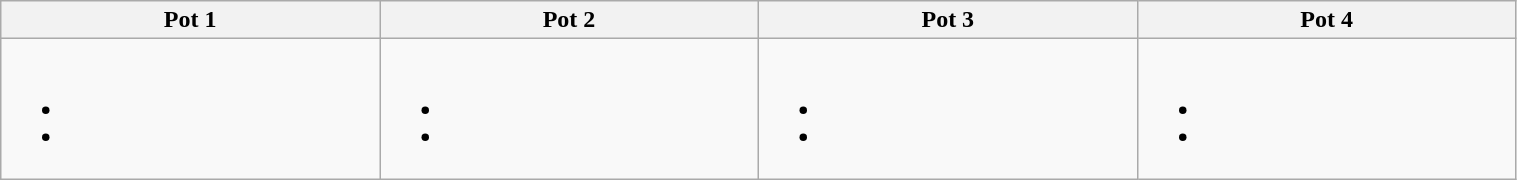<table class="wikitable" width="80%">
<tr>
<th width=20%>Pot 1</th>
<th width=20%>Pot 2</th>
<th width=20%>Pot 3</th>
<th width=20%>Pot 4</th>
</tr>
<tr>
<td><br><ul><li></li><li></li></ul></td>
<td><br><ul><li></li><li></li></ul></td>
<td><br><ul><li></li><li></li></ul></td>
<td><br><ul><li></li><li></li></ul></td>
</tr>
</table>
